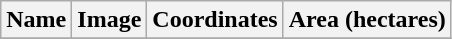<table class="wikitable sortable">
<tr>
<th>Name</th>
<th>Image</th>
<th>Coordinates</th>
<th>Area <strong>(hectares)</strong></th>
</tr>
<tr>
</tr>
</table>
